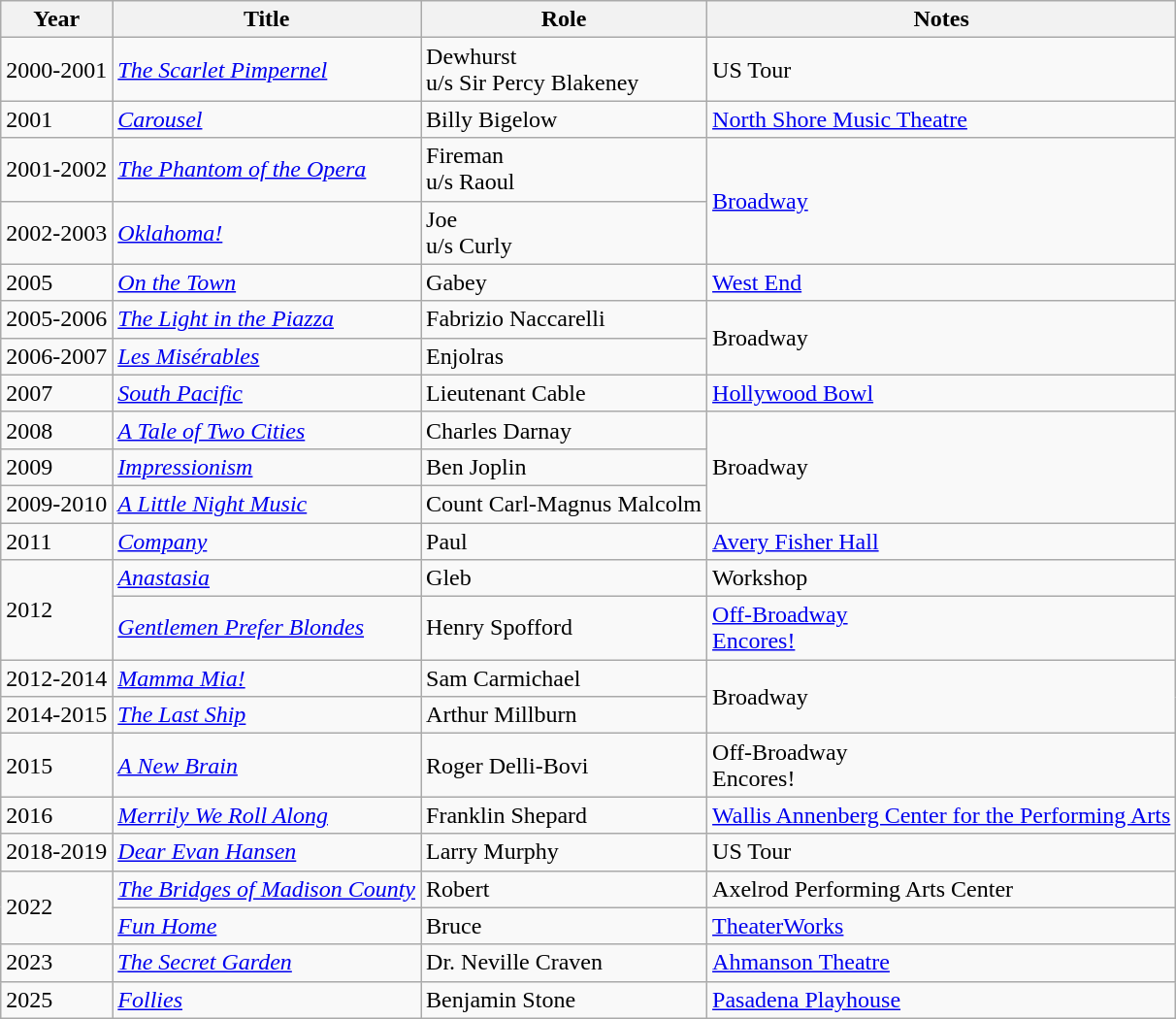<table class="wikitable sortable">
<tr>
<th>Year</th>
<th>Title</th>
<th>Role</th>
<th>Notes</th>
</tr>
<tr>
<td>2000-2001</td>
<td><em><a href='#'>The Scarlet Pimpernel</a></em></td>
<td>Dewhurst<br>u/s Sir Percy Blakeney</td>
<td>US Tour</td>
</tr>
<tr>
<td>2001</td>
<td><em><a href='#'>Carousel</a></em></td>
<td>Billy Bigelow</td>
<td><a href='#'>North Shore Music Theatre</a></td>
</tr>
<tr>
<td>2001-2002</td>
<td><a href='#'><em>The Phantom of the Opera</em></a></td>
<td>Fireman<br>u/s Raoul</td>
<td rowspan=2><a href='#'>Broadway</a></td>
</tr>
<tr>
<td>2002-2003</td>
<td><em><a href='#'>Oklahoma!</a></em></td>
<td>Joe<br>u/s Curly</td>
</tr>
<tr>
<td>2005</td>
<td><em><a href='#'>On the Town</a></em></td>
<td>Gabey</td>
<td><a href='#'>West End</a></td>
</tr>
<tr>
<td>2005-2006</td>
<td><a href='#'><em>The Light in the Piazza</em></a></td>
<td>Fabrizio Naccarelli</td>
<td rowspan=2>Broadway</td>
</tr>
<tr>
<td>2006-2007</td>
<td><em><a href='#'>Les Misérables</a></em></td>
<td>Enjolras</td>
</tr>
<tr>
<td>2007</td>
<td><em><a href='#'>South Pacific</a></em></td>
<td>Lieutenant Cable</td>
<td><a href='#'>Hollywood Bowl</a></td>
</tr>
<tr>
<td>2008</td>
<td><a href='#'><em>A Tale of Two Cities</em></a></td>
<td>Charles Darnay</td>
<td rowspan=3>Broadway</td>
</tr>
<tr>
<td>2009</td>
<td><em><a href='#'>Impressionism</a></em></td>
<td>Ben Joplin</td>
</tr>
<tr>
<td>2009-2010</td>
<td><em><a href='#'>A Little Night Music</a></em></td>
<td>Count Carl-Magnus Malcolm</td>
</tr>
<tr>
<td>2011</td>
<td><em><a href='#'>Company</a></em></td>
<td>Paul</td>
<td><a href='#'>Avery Fisher Hall</a></td>
</tr>
<tr>
<td rowspan=2>2012</td>
<td><em><a href='#'>Anastasia</a></em></td>
<td>Gleb</td>
<td>Workshop</td>
</tr>
<tr>
<td><em><a href='#'>Gentlemen Prefer Blondes</a></em></td>
<td>Henry Spofford</td>
<td><a href='#'>Off-Broadway</a><br><a href='#'>Encores!</a></td>
</tr>
<tr>
<td>2012-2014</td>
<td><em><a href='#'>Mamma Mia!</a></em></td>
<td>Sam Carmichael</td>
<td rowspan=2>Broadway</td>
</tr>
<tr>
<td>2014-2015</td>
<td><em><a href='#'>The Last Ship</a></em></td>
<td>Arthur Millburn</td>
</tr>
<tr>
<td>2015</td>
<td><em><a href='#'>A New Brain</a></em></td>
<td>Roger Delli-Bovi</td>
<td>Off-Broadway<br>Encores!</td>
</tr>
<tr>
<td>2016</td>
<td><em><a href='#'>Merrily We Roll Along</a></em></td>
<td>Franklin Shepard</td>
<td><a href='#'>Wallis Annenberg Center for the Performing Arts</a></td>
</tr>
<tr>
<td>2018-2019</td>
<td><em><a href='#'>Dear Evan Hansen</a></em></td>
<td>Larry Murphy</td>
<td>US Tour</td>
</tr>
<tr>
<td rowspan=2>2022</td>
<td><em><a href='#'>The Bridges of Madison County</a></em></td>
<td>Robert</td>
<td>Axelrod Performing Arts Center</td>
</tr>
<tr>
<td><em><a href='#'>Fun Home</a></em></td>
<td>Bruce</td>
<td><a href='#'>TheaterWorks</a></td>
</tr>
<tr>
<td>2023</td>
<td><em><a href='#'>The Secret Garden</a></em></td>
<td>Dr. Neville Craven</td>
<td><a href='#'>Ahmanson Theatre</a></td>
</tr>
<tr>
<td>2025</td>
<td><em><a href='#'>Follies</a></em></td>
<td>Benjamin Stone</td>
<td><a href='#'>Pasadena Playhouse</a></td>
</tr>
</table>
